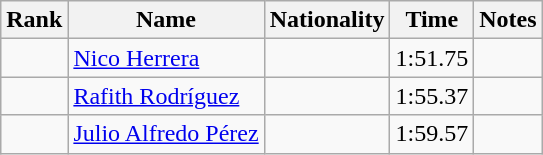<table class="wikitable sortable" style="text-align:center">
<tr>
<th>Rank</th>
<th>Name</th>
<th>Nationality</th>
<th>Time</th>
<th>Notes</th>
</tr>
<tr>
<td></td>
<td align=left><a href='#'>Nico Herrera</a></td>
<td align=left></td>
<td>1:51.75</td>
<td></td>
</tr>
<tr>
<td></td>
<td align=left><a href='#'>Rafith Rodríguez</a></td>
<td align=left></td>
<td>1:55.37</td>
<td></td>
</tr>
<tr>
<td></td>
<td align=left><a href='#'>Julio Alfredo Pérez</a></td>
<td align=left></td>
<td>1:59.57</td>
<td></td>
</tr>
</table>
